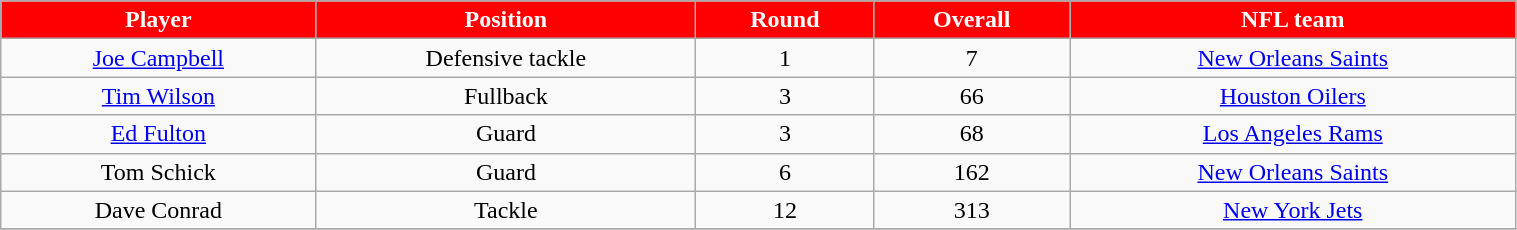<table class="wikitable" width="80%">
<tr align="center"  style="background:red;color:#FFFFFF;">
<td><strong>Player</strong></td>
<td><strong>Position</strong></td>
<td><strong>Round</strong></td>
<td><strong>Overall</strong></td>
<td><strong>NFL team</strong></td>
</tr>
<tr align="center" bgcolor="">
<td><a href='#'>Joe Campbell</a></td>
<td>Defensive tackle</td>
<td>1</td>
<td>7</td>
<td><a href='#'>New Orleans Saints</a></td>
</tr>
<tr align="center" bgcolor="">
<td><a href='#'>Tim Wilson</a></td>
<td>Fullback</td>
<td>3</td>
<td>66</td>
<td><a href='#'>Houston Oilers</a></td>
</tr>
<tr align="center" bgcolor="">
<td><a href='#'>Ed Fulton</a></td>
<td>Guard</td>
<td>3</td>
<td>68</td>
<td><a href='#'>Los Angeles Rams</a></td>
</tr>
<tr align="center" bgcolor="">
<td>Tom Schick</td>
<td>Guard</td>
<td>6</td>
<td>162</td>
<td><a href='#'>New Orleans Saints</a></td>
</tr>
<tr align="center" bgcolor="">
<td>Dave Conrad</td>
<td>Tackle</td>
<td>12</td>
<td>313</td>
<td><a href='#'>New York Jets</a></td>
</tr>
<tr align="center" bgcolor="">
</tr>
</table>
